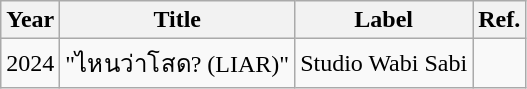<table class="wikitable sortable">
<tr>
<th scope="col">Year</th>
<th scope="col">Title</th>
<th scope="col">Label</th>
<th scope="col" class="unsortable">Ref.</th>
</tr>
<tr>
<td>2024</td>
<td>"ไหนว่าโสด? (LIAR)"</td>
<td>Studio Wabi Sabi</td>
<td style="text-align: center;"></td>
</tr>
</table>
